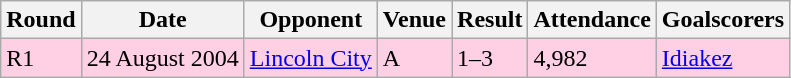<table class="wikitable">
<tr>
<th>Round</th>
<th>Date</th>
<th>Opponent</th>
<th>Venue</th>
<th>Result</th>
<th>Attendance</th>
<th>Goalscorers</th>
</tr>
<tr style="background-color: #ffd0e3;">
<td>R1</td>
<td>24 August 2004</td>
<td><a href='#'>Lincoln City</a></td>
<td>A</td>
<td>1–3</td>
<td>4,982</td>
<td><a href='#'>Idiakez</a></td>
</tr>
</table>
